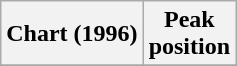<table class="wikitable sortable">
<tr>
<th align="left">Chart (1996)</th>
<th align="center">Peak<br>position</th>
</tr>
<tr>
</tr>
</table>
